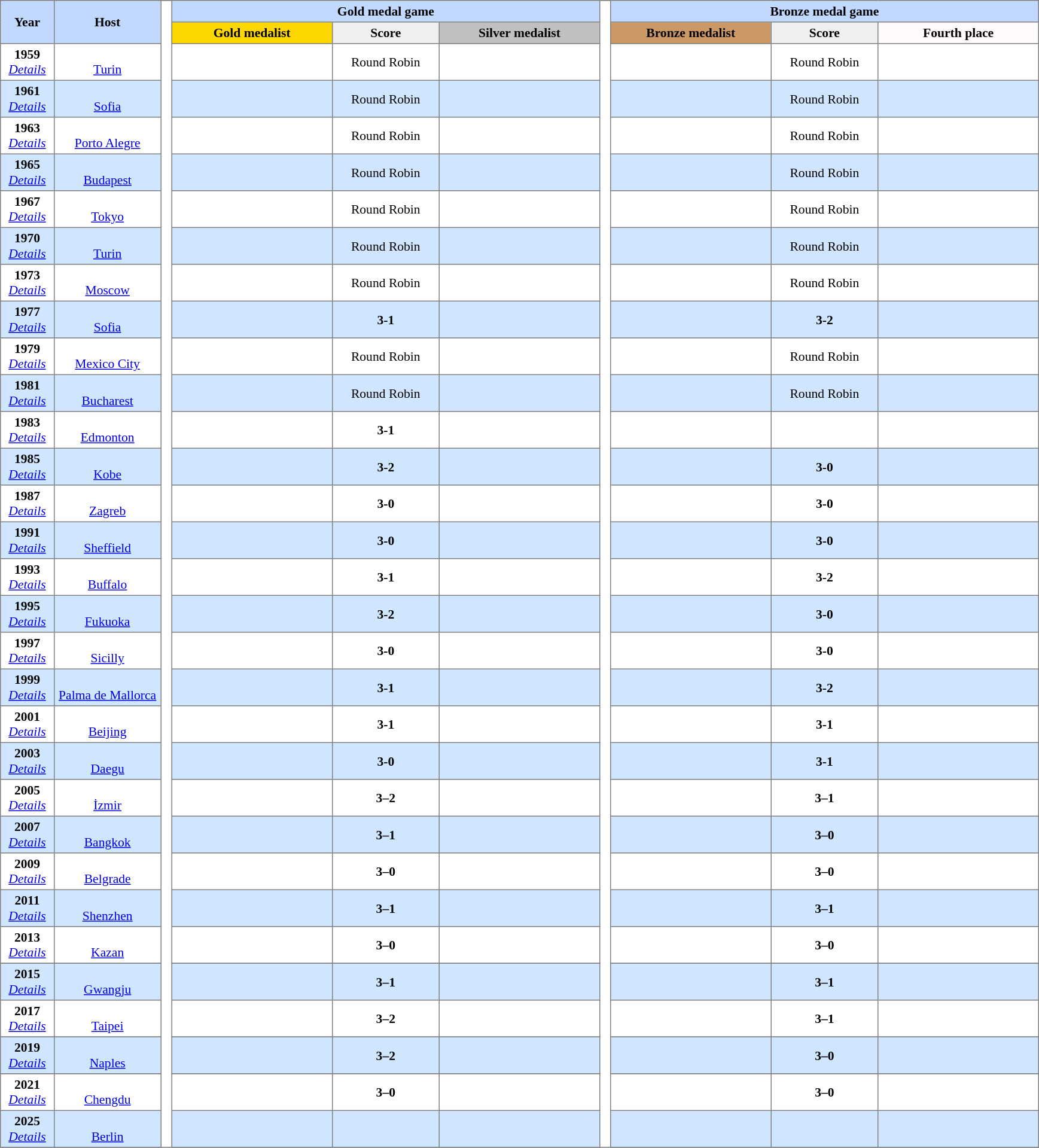<table border=1 style="border-collapse:collapse; font-size:90%; text-align:center;" cellpadding=3 cellspacing=0>
<tr bgcolor=#C1D8FF>
<th rowspan=2 width=5%>Year</th>
<th rowspan=2 width=10%>Host</th>
<th width=1% rowspan=100 bgcolor=ffffff></th>
<th colspan=3>Gold medal game</th>
<th width=1% rowspan=100 bgcolor=ffffff></th>
<th colspan=3>Bronze medal game</th>
</tr>
<tr bgcolor=#EFEFEF>
<th width=15% bgcolor=#ffd700>Gold medalist</th>
<th width=10%>Score</th>
<th width=15% bgcolor=#c0c0c0>Silver medalist</th>
<th width=15% bgcolor=#cc9966>Bronze medalist</th>
<th width=10%>Score</th>
<th width=15%  bgcolor=#fffafa>Fourth place</th>
</tr>
<tr>
<td><strong>1959</strong><br><em><a href='#'>Details</a></em></td>
<td> <br><a href='#'>Turin</a></td>
<td><strong></strong></td>
<td>Round Robin</td>
<td></td>
<td></td>
<td>Round Robin</td>
<td></td>
</tr>
<tr style="background:#D0E6FF;">
<td><strong>1961</strong><br><em><a href='#'>Details</a></em></td>
<td> <br><a href='#'>Sofia</a></td>
<td><strong></strong></td>
<td>Round Robin</td>
<td></td>
<td></td>
<td>Round Robin</td>
<td></td>
</tr>
<tr>
<td><strong>1963</strong><br><em><a href='#'>Details</a></em></td>
<td> <br><a href='#'>Porto Alegre</a></td>
<td><strong></strong></td>
<td>Round Robin</td>
<td></td>
<td></td>
<td>Round Robin</td>
<td></td>
</tr>
<tr style="background:#D0E6FF;">
<td><strong>1965</strong><br><em><a href='#'>Details</a></em></td>
<td> <br><a href='#'>Budapest</a></td>
<td><strong></strong></td>
<td>Round Robin</td>
<td></td>
<td></td>
<td>Round Robin</td>
<td></td>
</tr>
<tr>
<td><strong>1967</strong><br><em><a href='#'>Details</a></em></td>
<td> <br><a href='#'>Tokyo</a></td>
<td><strong></strong></td>
<td>Round Robin</td>
<td></td>
<td></td>
<td>Round Robin</td>
<td></td>
</tr>
<tr style="background:#D0E6FF;">
<td><strong>1970</strong><br><em><a href='#'>Details</a></em></td>
<td> <br><a href='#'>Turin</a></td>
<td><strong></strong></td>
<td>Round Robin</td>
<td></td>
<td></td>
<td>Round Robin</td>
<td></td>
</tr>
<tr>
<td><strong>1973</strong><br><em><a href='#'>Details</a></em></td>
<td> <br><a href='#'>Moscow</a></td>
<td><strong></strong></td>
<td>Round Robin</td>
<td></td>
<td></td>
<td>Round Robin</td>
<td></td>
</tr>
<tr style="background:#D0E6FF;">
<td><strong>1977</strong><br><em><a href='#'>Details</a></em></td>
<td> <br><a href='#'>Sofia</a></td>
<td><strong></strong></td>
<td><strong>3-1</strong></td>
<td></td>
<td></td>
<td><strong>3-2</strong></td>
<td></td>
</tr>
<tr>
<td><strong>1979</strong><br><em><a href='#'>Details</a></em></td>
<td> <br><a href='#'>Mexico City</a></td>
<td><strong></strong></td>
<td>Round Robin</td>
<td></td>
<td></td>
<td>Round Robin</td>
<td></td>
</tr>
<tr style="background:#D0E6FF;">
<td><strong>1981</strong><br><em><a href='#'>Details</a></em></td>
<td> <br><a href='#'>Bucharest</a></td>
<td><strong></strong></td>
<td>Round Robin</td>
<td></td>
<td></td>
<td>Round Robin</td>
<td></td>
</tr>
<tr>
<td><strong>1983</strong><br><em><a href='#'>Details</a></em></td>
<td> <br><a href='#'>Edmonton</a></td>
<td><strong></strong></td>
<td><strong>3-1</strong></td>
<td></td>
<td></td>
<td></td>
<td></td>
</tr>
<tr style="background:#D0E6FF;">
<td><strong>1985</strong><br><em><a href='#'>Details</a></em></td>
<td> <br><a href='#'>Kobe</a></td>
<td><strong></strong></td>
<td><strong>3-2</strong></td>
<td></td>
<td></td>
<td><strong>3-0</strong></td>
<td></td>
</tr>
<tr>
<td><strong>1987</strong><br><em><a href='#'>Details</a></em></td>
<td> <br><a href='#'>Zagreb</a></td>
<td><strong></strong></td>
<td><strong>3-0</strong></td>
<td></td>
<td></td>
<td><strong>3-0</strong></td>
<td></td>
</tr>
<tr style="background:#D0E6FF;">
<td><strong>1991</strong><br><em><a href='#'>Details</a></em></td>
<td> <br><a href='#'>Sheffield</a></td>
<td><strong></strong></td>
<td><strong>3-0</strong></td>
<td></td>
<td></td>
<td><strong>3-0</strong></td>
<td></td>
</tr>
<tr>
<td><strong>1993</strong><br><em><a href='#'>Details</a></em></td>
<td> <br><a href='#'>Buffalo</a></td>
<td><strong></strong></td>
<td><strong>3-1</strong></td>
<td></td>
<td></td>
<td><strong>3-2</strong></td>
<td></td>
</tr>
<tr style="background:#D0E6FF;">
<td><strong>1995</strong><br><em><a href='#'>Details</a></em></td>
<td> <br><a href='#'>Fukuoka</a></td>
<td><strong></strong></td>
<td><strong>3-2</strong></td>
<td></td>
<td></td>
<td><strong>3-0</strong></td>
<td></td>
</tr>
<tr>
<td><strong>1997</strong><br><em><a href='#'>Details</a></em></td>
<td> <br><a href='#'>Sicilly</a></td>
<td><strong></strong></td>
<td><strong>3-0</strong></td>
<td></td>
<td></td>
<td><strong>3-0</strong></td>
<td></td>
</tr>
<tr style="background:#D0E6FF;">
<td><strong>1999</strong><br><em><a href='#'>Details</a></em></td>
<td> <br><a href='#'>Palma de Mallorca</a></td>
<td><strong></strong></td>
<td><strong>3-1</strong></td>
<td></td>
<td></td>
<td><strong>3-2</strong></td>
<td></td>
</tr>
<tr>
<td><strong>2001</strong><br><em><a href='#'>Details</a></em></td>
<td> <br><a href='#'>Beijing</a></td>
<td><strong></strong></td>
<td><strong>3-1</strong></td>
<td></td>
<td></td>
<td><strong>3-1</strong></td>
<td></td>
</tr>
<tr style="background:#D0E6FF;">
<td><strong>2003</strong><br><em><a href='#'>Details</a></em></td>
<td> <br><a href='#'>Daegu</a></td>
<td><strong></strong></td>
<td><strong>3-0</strong></td>
<td></td>
<td></td>
<td><strong>3-1</strong></td>
<td></td>
</tr>
<tr>
<td><strong>2005</strong><br><em><a href='#'>Details</a></em></td>
<td> <br><a href='#'>İzmir</a></td>
<td><strong></strong></td>
<td><strong>3–2</strong></td>
<td></td>
<td></td>
<td><strong>3–1</strong></td>
<td></td>
</tr>
<tr style="background:#D0E6FF;">
<td><strong>2007</strong><br><em><a href='#'>Details</a></em></td>
<td> <br><a href='#'>Bangkok</a></td>
<td><strong></strong></td>
<td><strong>3–1</strong></td>
<td></td>
<td></td>
<td><strong>3–0</strong></td>
<td></td>
</tr>
<tr>
<td><strong>2009</strong><br><em><a href='#'>Details</a></em></td>
<td> <br><a href='#'>Belgrade</a></td>
<td><strong></strong></td>
<td><strong>3–0</strong></td>
<td></td>
<td></td>
<td><strong>3–0</strong></td>
<td></td>
</tr>
<tr style="background:#D0E6FF;">
<td><strong>2011</strong><br><em><a href='#'>Details</a></em></td>
<td> <br><a href='#'>Shenzhen</a></td>
<td><strong></strong></td>
<td><strong>3–1</strong></td>
<td></td>
<td></td>
<td><strong>3–1</strong></td>
<td></td>
</tr>
<tr>
<td><strong>2013</strong><br><em><a href='#'>Details</a></em></td>
<td> <br><a href='#'>Kazan</a></td>
<td><strong></strong></td>
<td><strong>3–0</strong></td>
<td></td>
<td></td>
<td><strong>3–0</strong></td>
<td></td>
</tr>
<tr>
</tr>
<tr style="background:#D0E6FF;">
<td><strong>2015</strong><br><em><a href='#'>Details</a></em></td>
<td> <br><a href='#'>Gwangju</a></td>
<td><strong></strong></td>
<td><strong>3–1</strong></td>
<td></td>
<td></td>
<td><strong>3–1</strong></td>
<td></td>
</tr>
<tr>
<td><strong>2017</strong><br><em><a href='#'>Details</a></em></td>
<td> <br><a href='#'>Taipei</a></td>
<td><strong></strong></td>
<td><strong>3–2</strong></td>
<td></td>
<td></td>
<td><strong>3–1</strong></td>
<td></td>
</tr>
<tr>
</tr>
<tr style="background:#D0E6FF;">
<td><strong>2019</strong><br><em><a href='#'>Details</a></em></td>
<td> <br><a href='#'>Naples</a></td>
<td><strong></strong></td>
<td><strong>3–2</strong></td>
<td></td>
<td></td>
<td><strong>3–0</strong></td>
<td></td>
</tr>
<tr>
</tr>
<tr>
<td><strong>2021</strong><br><em><a href='#'>Details</a></em></td>
<td> <br><a href='#'>Chengdu</a></td>
<td><strong></strong></td>
<td><strong>3–0</strong></td>
<td></td>
<td></td>
<td><strong>3–0</strong></td>
<td></td>
</tr>
<tr style="background:#D0E6FF;">
<td><strong>2025</strong><br><em><a href='#'>Details</a></em></td>
<td> <br><a href='#'>Berlin</a></td>
<td></td>
<td></td>
<td></td>
<td></td>
<td></td>
<td></td>
</tr>
<tr>
</tr>
</table>
